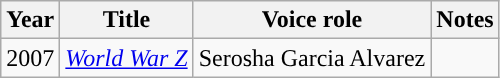<table class="wikitable">
<tr>
<th>Year</th>
<th>Title</th>
<th>Voice role</th>
<th>Notes</th>
</tr>
<tr>
<td>2007</td>
<td><em><a href='#'>World War Z</a></em></td>
<td>Serosha Garcia Alvarez</td>
<td></td>
</tr>
</table>
